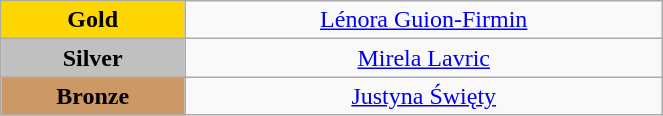<table class="wikitable" style="text-align:center; " width="35%">
<tr>
<td bgcolor="gold"><strong>Gold</strong></td>
<td><a href='#'>Lénora Guion-Firmin</a><br>  <small><em></em></small></td>
</tr>
<tr>
<td bgcolor="silver"><strong>Silver</strong></td>
<td><a href='#'>Mirela Lavric</a><br>  <small><em></em></small></td>
</tr>
<tr>
<td bgcolor="CC9966"><strong>Bronze</strong></td>
<td><a href='#'>Justyna Święty</a><br>  <small><em></em></small></td>
</tr>
</table>
